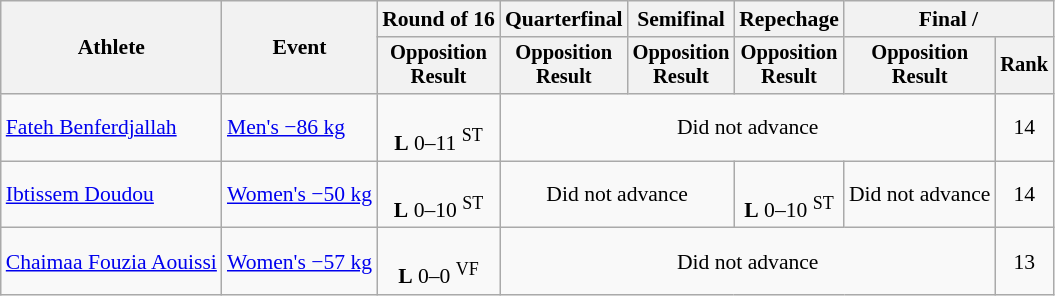<table class="wikitable" style="font-size:90%">
<tr>
<th rowspan=2>Athlete</th>
<th rowspan=2>Event</th>
<th>Round of 16</th>
<th>Quarterfinal</th>
<th>Semifinal</th>
<th>Repechage</th>
<th colspan=2>Final / </th>
</tr>
<tr style="font-size: 95%">
<th>Opposition<br>Result</th>
<th>Opposition<br>Result</th>
<th>Opposition<br>Result</th>
<th>Opposition<br>Result</th>
<th>Opposition<br>Result</th>
<th>Rank</th>
</tr>
<tr align=center>
<td align=left><a href='#'>Fateh Benferdjallah</a></td>
<td align=left><a href='#'>Men's −86 kg</a></td>
<td> <br> <strong>L</strong> 0–11 <sup>ST</sup></td>
<td colspan=4>Did not advance</td>
<td>14</td>
</tr>
<tr align=center>
<td align=left><a href='#'>Ibtissem Doudou</a></td>
<td align=left><a href='#'>Women's −50 kg</a></td>
<td><br><strong>L</strong> 0–10 <sup>ST</sup></td>
<td colspan=2>Did not advance</td>
<td><br> <strong>L</strong> 0–10 <sup>ST</sup></td>
<td>Did not advance</td>
<td>14</td>
</tr>
<tr align=center>
<td align=left><a href='#'>Chaimaa Fouzia Aouissi</a></td>
<td align=left><a href='#'>Women's −57 kg</a></td>
<td><br> <strong>L</strong> 0–0 <sup>VF</sup></td>
<td colspan=4>Did not advance</td>
<td>13</td>
</tr>
</table>
